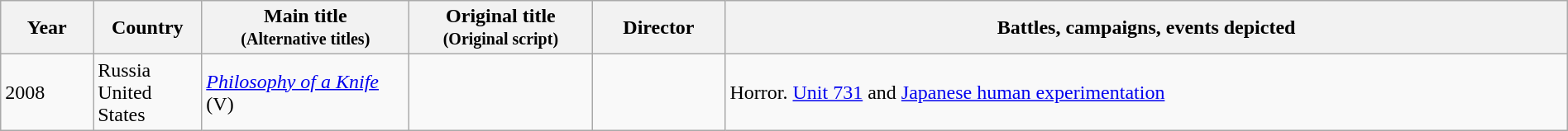<table class="wikitable sortable" style="width:100%;">
<tr>
<th class="unsortable">Year</th>
<th style="width:  80px;">Country</th>
<th style="width: 160px;">Main title<br><small>(Alternative titles)</small></th>
<th style="width: 140px;">Original title<br><small>(Original script)</small></th>
<th style="width: 100px;">Director</th>
<th class="unsortable">Battles, campaigns, events depicted</th>
</tr>
<tr>
<td>2008</td>
<td>Russia<br>United States</td>
<td><em><a href='#'>Philosophy of a Knife</a></em> (V)</td>
<td></td>
<td></td>
<td>Horror. <a href='#'>Unit 731</a> and <a href='#'>Japanese human experimentation</a></td>
</tr>
</table>
